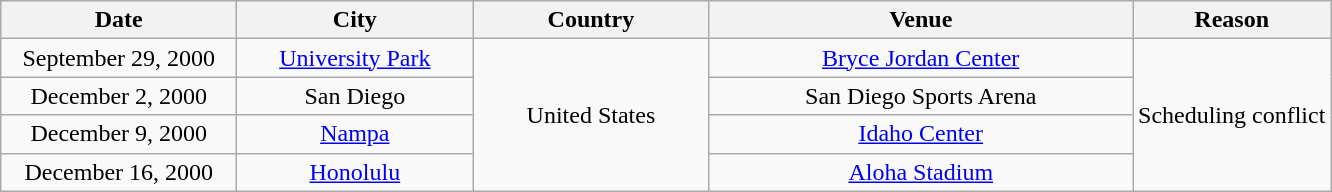<table class="wikitable" style="text-align:center;">
<tr>
<th style="width:150px;">Date</th>
<th style="width:150px;">City</th>
<th style="width:150px;">Country</th>
<th style="width:275px;">Venue</th>
<th>Reason</th>
</tr>
<tr>
<td>September 29, 2000</td>
<td><a href='#'>University Park</a></td>
<td rowspan="4">United States</td>
<td><a href='#'>Bryce Jordan Center</a></td>
<td rowspan="4">Scheduling conflict</td>
</tr>
<tr>
<td>December 2, 2000</td>
<td>San Diego</td>
<td>San Diego Sports Arena</td>
</tr>
<tr>
<td>December 9, 2000</td>
<td><a href='#'>Nampa</a></td>
<td><a href='#'>Idaho Center</a></td>
</tr>
<tr>
<td>December 16, 2000</td>
<td><a href='#'>Honolulu</a></td>
<td><a href='#'>Aloha Stadium</a></td>
</tr>
</table>
